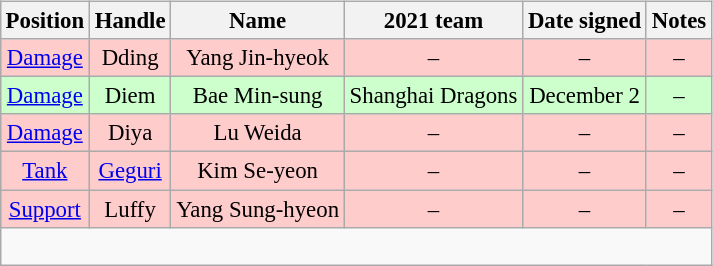<table class="wikitable sortable" align="right" style="text-align:center; font-size:95%;">
<tr>
<th>Position</th>
<th>Handle</th>
<th>Name</th>
<th>2021 team</th>
<th>Date signed</th>
<th>Notes</th>
</tr>
<tr style="background:#fcc;">
<td><a href='#'>Damage</a></td>
<td>Dding</td>
<td>Yang Jin-hyeok</td>
<td>–</td>
<td>–</td>
<td>–</td>
</tr>
<tr style="background:#cfc;">
<td><a href='#'>Damage</a></td>
<td>Diem</td>
<td>Bae Min-sung</td>
<td>Shanghai Dragons</td>
<td>December 2</td>
<td>–</td>
</tr>
<tr style="background:#fcc;">
<td><a href='#'>Damage</a></td>
<td>Diya</td>
<td>Lu Weida</td>
<td>–</td>
<td>–</td>
<td>–</td>
</tr>
<tr style="background:#fcc;">
<td><a href='#'>Tank</a></td>
<td><a href='#'>Geguri</a></td>
<td>Kim Se-yeon</td>
<td>–</td>
<td>–</td>
<td>–</td>
</tr>
<tr style="background:#fcc;">
<td><a href='#'>Support</a></td>
<td>Luffy</td>
<td>Yang Sung-hyeon</td>
<td>–</td>
<td>–</td>
<td>–</td>
</tr>
<tr class="sortbottom">
<td colspan="6"><br></td>
</tr>
</table>
